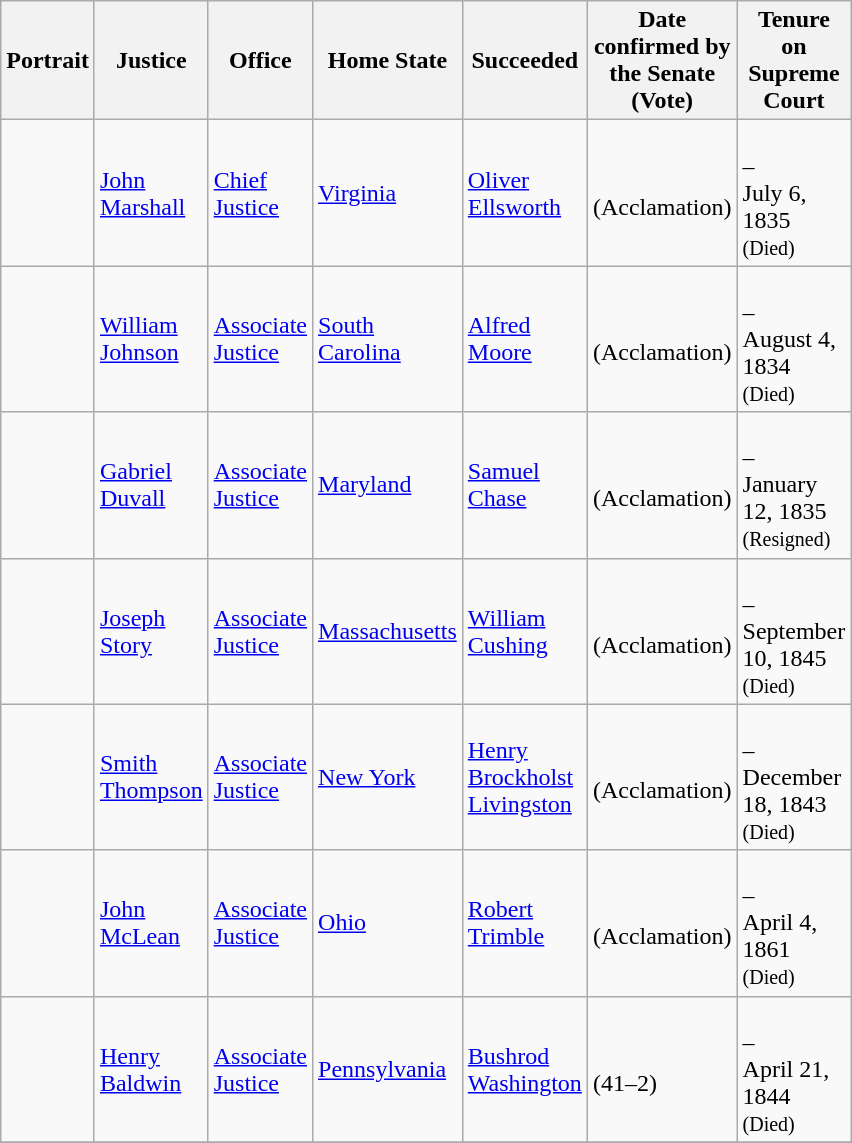<table class="wikitable sortable">
<tr>
<th scope="col" style="width: 10px;">Portrait</th>
<th scope="col" style="width: 10px;">Justice</th>
<th scope="col" style="width: 10px;">Office</th>
<th scope="col" style="width: 10px;">Home State</th>
<th scope="col" style="width: 10px;">Succeeded</th>
<th scope="col" style="width: 10px;">Date confirmed by the Senate<br>(Vote)</th>
<th scope="col" style="width: 10px;">Tenure on Supreme Court</th>
</tr>
<tr>
<td></td>
<td><a href='#'>John Marshall</a></td>
<td><a href='#'>Chief Justice</a></td>
<td><a href='#'>Virginia</a></td>
<td><a href='#'>Oliver Ellsworth</a></td>
<td><br>(Acclamation)</td>
<td><br>–<br>July 6, 1835<br><small>(Died)</small></td>
</tr>
<tr>
<td></td>
<td><a href='#'>William Johnson</a></td>
<td><a href='#'>Associate Justice</a></td>
<td><a href='#'>South Carolina</a></td>
<td><a href='#'>Alfred Moore</a></td>
<td><br>(Acclamation)</td>
<td><br>–<br>August 4, 1834<br><small>(Died)</small></td>
</tr>
<tr>
<td></td>
<td><a href='#'>Gabriel Duvall</a></td>
<td><a href='#'>Associate Justice</a></td>
<td><a href='#'>Maryland</a></td>
<td><a href='#'>Samuel Chase</a></td>
<td><br>(Acclamation)</td>
<td><br>–<br>January 12, 1835<br><small>(Resigned)</small></td>
</tr>
<tr>
<td></td>
<td><a href='#'>Joseph Story</a></td>
<td><a href='#'>Associate Justice</a></td>
<td><a href='#'>Massachusetts</a></td>
<td><a href='#'>William Cushing</a></td>
<td><br>(Acclamation)</td>
<td><br>–<br>September 10, 1845<br><small>(Died)</small></td>
</tr>
<tr>
<td></td>
<td><a href='#'>Smith Thompson</a></td>
<td><a href='#'>Associate Justice</a></td>
<td><a href='#'>New York</a></td>
<td><a href='#'>Henry Brockholst Livingston</a></td>
<td><br>(Acclamation)</td>
<td><br>–<br>December 18, 1843<br><small>(Died)</small></td>
</tr>
<tr>
<td></td>
<td><a href='#'>John McLean</a></td>
<td><a href='#'>Associate Justice</a></td>
<td><a href='#'>Ohio</a></td>
<td><a href='#'>Robert Trimble</a></td>
<td><br>(Acclamation)</td>
<td><br>–<br>April 4, 1861<br><small>(Died)</small></td>
</tr>
<tr>
<td></td>
<td><a href='#'>Henry Baldwin</a></td>
<td><a href='#'>Associate Justice</a></td>
<td><a href='#'>Pennsylvania</a></td>
<td><a href='#'>Bushrod Washington</a></td>
<td><br>(41–2)</td>
<td><br>–<br>April 21, 1844<br><small>(Died)</small></td>
</tr>
<tr>
</tr>
</table>
